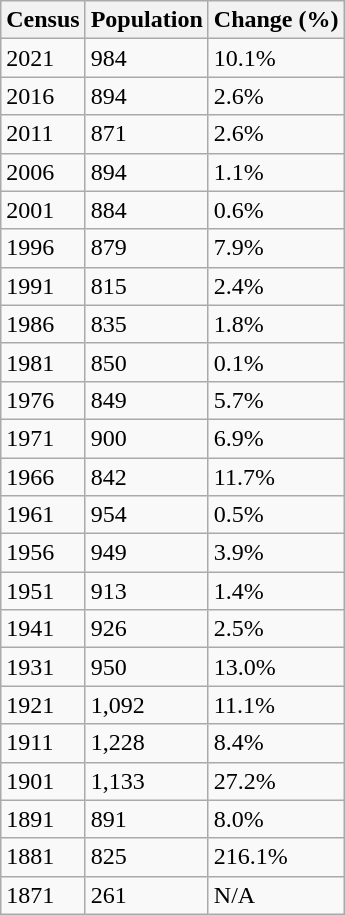<table class="wikitable">
<tr>
<th>Census</th>
<th>Population</th>
<th>Change (%)</th>
</tr>
<tr>
<td>2021</td>
<td>984</td>
<td> 10.1%</td>
</tr>
<tr>
<td>2016</td>
<td>894</td>
<td> 2.6%</td>
</tr>
<tr>
<td>2011</td>
<td>871</td>
<td> 2.6%</td>
</tr>
<tr>
<td>2006</td>
<td>894</td>
<td> 1.1%</td>
</tr>
<tr>
<td>2001</td>
<td>884</td>
<td> 0.6%</td>
</tr>
<tr>
<td>1996</td>
<td>879</td>
<td> 7.9%</td>
</tr>
<tr>
<td>1991</td>
<td>815</td>
<td> 2.4%</td>
</tr>
<tr>
<td>1986</td>
<td>835</td>
<td> 1.8%</td>
</tr>
<tr>
<td>1981</td>
<td>850</td>
<td> 0.1%</td>
</tr>
<tr>
<td>1976</td>
<td>849</td>
<td> 5.7%</td>
</tr>
<tr>
<td>1971</td>
<td>900</td>
<td> 6.9%</td>
</tr>
<tr>
<td>1966</td>
<td>842</td>
<td> 11.7%</td>
</tr>
<tr>
<td>1961</td>
<td>954</td>
<td> 0.5%</td>
</tr>
<tr>
<td>1956</td>
<td>949</td>
<td> 3.9%</td>
</tr>
<tr>
<td>1951</td>
<td>913</td>
<td> 1.4%</td>
</tr>
<tr>
<td>1941</td>
<td>926</td>
<td> 2.5%</td>
</tr>
<tr>
<td>1931</td>
<td>950</td>
<td> 13.0%</td>
</tr>
<tr>
<td>1921</td>
<td>1,092</td>
<td> 11.1%</td>
</tr>
<tr>
<td>1911</td>
<td>1,228</td>
<td> 8.4%</td>
</tr>
<tr>
<td>1901</td>
<td>1,133</td>
<td> 27.2%</td>
</tr>
<tr>
<td>1891</td>
<td>891</td>
<td> 8.0%</td>
</tr>
<tr>
<td>1881</td>
<td>825</td>
<td> 216.1%</td>
</tr>
<tr>
<td>1871</td>
<td>261</td>
<td>N/A</td>
</tr>
</table>
